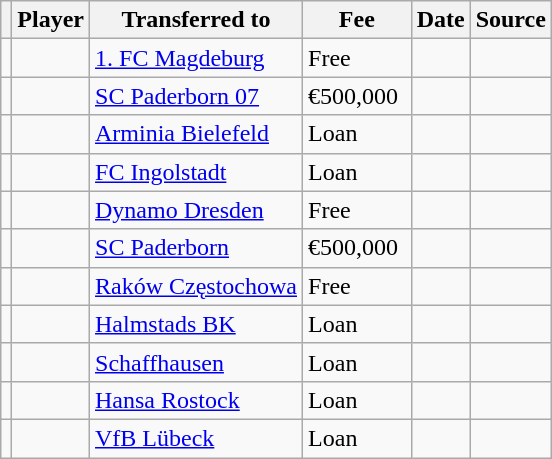<table class="wikitable plainrowheaders sortable">
<tr>
<th></th>
<th scope="col">Player</th>
<th>Transferred to</th>
<th style="width: 65px;">Fee</th>
<th scope="col">Date</th>
<th scope="col">Source</th>
</tr>
<tr>
<td align=center></td>
<td></td>
<td> <a href='#'>1. FC Magdeburg</a></td>
<td>Free</td>
<td></td>
<td></td>
</tr>
<tr>
<td align=center></td>
<td></td>
<td> <a href='#'>SC Paderborn 07</a></td>
<td>€500,000</td>
<td></td>
<td></td>
</tr>
<tr>
<td align=center></td>
<td></td>
<td> <a href='#'>Arminia Bielefeld</a></td>
<td>Loan</td>
<td></td>
<td></td>
</tr>
<tr>
<td align=center></td>
<td></td>
<td> <a href='#'>FC Ingolstadt</a></td>
<td>Loan</td>
<td></td>
<td></td>
</tr>
<tr>
<td align=center></td>
<td></td>
<td> <a href='#'>Dynamo Dresden</a></td>
<td>Free</td>
<td></td>
<td></td>
</tr>
<tr>
<td align=center></td>
<td></td>
<td> <a href='#'>SC Paderborn</a></td>
<td>€500,000</td>
<td></td>
<td></td>
</tr>
<tr>
<td align=center></td>
<td></td>
<td> <a href='#'>Raków Częstochowa</a></td>
<td>Free</td>
<td></td>
<td></td>
</tr>
<tr>
<td align=center></td>
<td></td>
<td> <a href='#'>Halmstads BK</a></td>
<td>Loan</td>
<td></td>
<td></td>
</tr>
<tr>
<td align=center></td>
<td></td>
<td> <a href='#'>Schaffhausen</a></td>
<td>Loan</td>
<td></td>
<td></td>
</tr>
<tr>
<td align=center></td>
<td></td>
<td> <a href='#'>Hansa Rostock</a></td>
<td>Loan</td>
<td></td>
<td></td>
</tr>
<tr>
<td align=center></td>
<td></td>
<td> <a href='#'>VfB Lübeck</a></td>
<td>Loan</td>
<td></td>
<td></td>
</tr>
</table>
